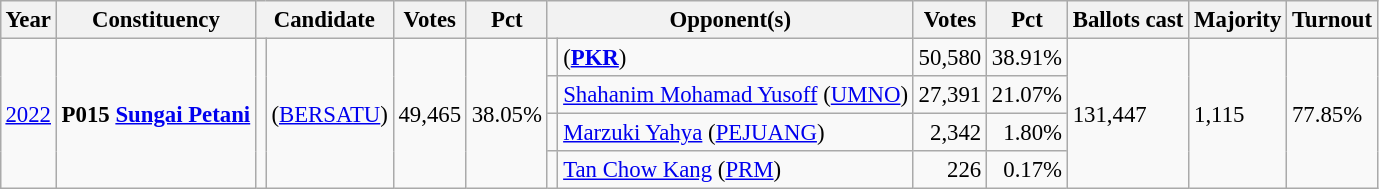<table class="wikitable" style="margin:0.5em ; font-size:95%">
<tr>
<th>Year</th>
<th>Constituency</th>
<th colspan=2>Candidate</th>
<th>Votes</th>
<th>Pct</th>
<th colspan=2>Opponent(s)</th>
<th>Votes</th>
<th>Pct</th>
<th>Ballots cast</th>
<th>Majority</th>
<th>Turnout</th>
</tr>
<tr>
<td rowspan="4"><a href='#'>2022</a></td>
<td rowspan="4"><strong>P015 <a href='#'>Sungai Petani</a></strong></td>
<td rowspan=4 bgcolor=></td>
<td rowspan=4> (<a href='#'>BERSATU</a>)</td>
<td rowspan=4 align="right">49,465</td>
<td rowspan=4>38.05%</td>
<td></td>
<td> (<a href='#'><strong>PKR</strong></a>)</td>
<td align="right">50,580</td>
<td>38.91%</td>
<td rowspan=4>131,447</td>
<td rowspan=4>1,115</td>
<td rowspan=4>77.85%</td>
</tr>
<tr>
<td></td>
<td><a href='#'>Shahanim Mohamad Yusoff</a> (<a href='#'>UMNO</a>)</td>
<td align="right">27,391</td>
<td>21.07%</td>
</tr>
<tr>
<td bgcolor=></td>
<td><a href='#'>Marzuki Yahya</a> (<a href='#'>PEJUANG</a>)</td>
<td align="right">2,342</td>
<td align="right">1.80%</td>
</tr>
<tr>
<td bgcolor=></td>
<td><a href='#'>Tan Chow Kang</a> (<a href='#'>PRM</a>)</td>
<td align="right">226</td>
<td align="right">0.17%</td>
</tr>
</table>
